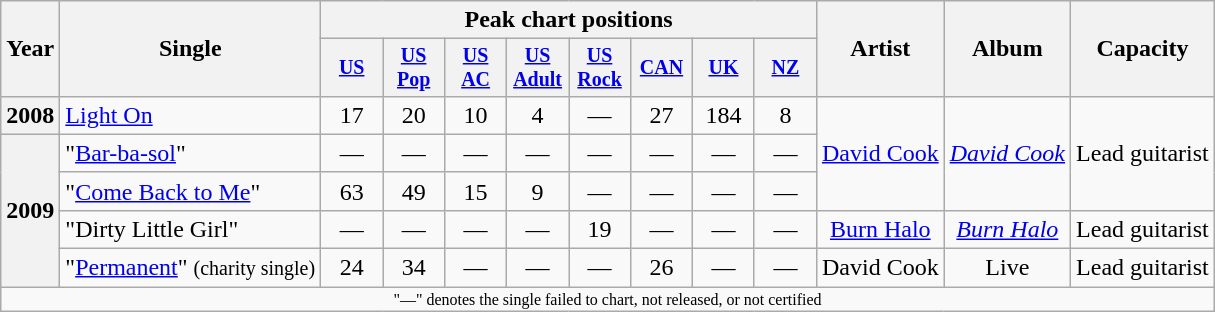<table class="wikitable" style="text-align:center;">
<tr>
<th rowspan="2">Year<br></th>
<th rowspan="2">Single</th>
<th colspan="8">Peak chart positions</th>
<th rowspan="2">Artist</th>
<th rowspan="2">Album</th>
<th rowspan="2">Capacity</th>
</tr>
<tr style="font-size:smaller;">
<th width="35"><a href='#'>US</a></th>
<th width="35"><a href='#'>US Pop</a></th>
<th width="35"><a href='#'>US AC</a></th>
<th width="35"><a href='#'>US Adult</a></th>
<th width="35"><a href='#'>US Rock</a></th>
<th width="35"><a href='#'>CAN</a></th>
<th width="35"><a href='#'>UK</a></th>
<th width="35"><a href='#'>NZ</a></th>
</tr>
<tr>
<th>2008</th>
<td align="left"><a href='#'>Light On</a></td>
<td>17</td>
<td>20</td>
<td>10</td>
<td>4</td>
<td>—</td>
<td>27</td>
<td>184</td>
<td>8</td>
<td rowspan="3"><a href='#'>David Cook</a></td>
<td rowspan="3"><em><a href='#'>David Cook</a></em></td>
<td rowspan="3">Lead guitarist</td>
</tr>
<tr>
<th rowspan="4">2009</th>
<td align="left">"<a href='#'>Bar-ba-sol</a>"</td>
<td>—</td>
<td>—</td>
<td>—</td>
<td>—</td>
<td>—</td>
<td>—</td>
<td>—</td>
<td>—</td>
</tr>
<tr>
<td align="left">"<a href='#'>Come Back to Me</a>"</td>
<td>63</td>
<td>49</td>
<td>15</td>
<td>9</td>
<td>—</td>
<td>—</td>
<td>—</td>
<td>—</td>
</tr>
<tr>
<td align="left">"Dirty Little Girl"</td>
<td>—</td>
<td>—</td>
<td>—</td>
<td>—</td>
<td>19</td>
<td>—</td>
<td>—</td>
<td>—</td>
<td><a href='#'>Burn Halo</a></td>
<td><em><a href='#'>Burn Halo</a></em></td>
<td>Lead guitarist</td>
</tr>
<tr>
<td align="left">"<a href='#'>Permanent</a>" <small>(charity single)</small></td>
<td>24</td>
<td>34</td>
<td>—</td>
<td>—</td>
<td>—</td>
<td>26</td>
<td>—</td>
<td>—</td>
<td>David Cook</td>
<td>Live</td>
<td>Lead guitarist</td>
</tr>
<tr>
<td align="center" colspan="20" style="font-size:8pt">"—" denotes the single failed to chart, not released, or not certified</td>
</tr>
</table>
